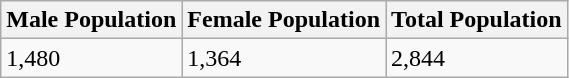<table class="wikitable sortable">
<tr>
<th>Male Population</th>
<th>Female Population</th>
<th>Total Population</th>
</tr>
<tr>
<td>1,480</td>
<td>1,364</td>
<td>2,844</td>
</tr>
</table>
